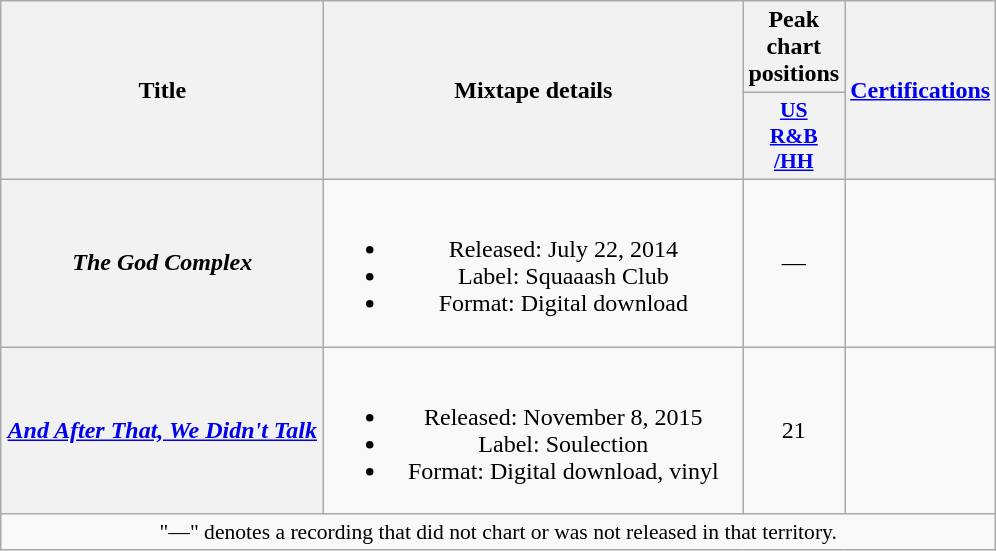<table class="wikitable plainrowheaders" style="text-align:center;">
<tr>
<th scope="col" rowspan="2" style="width:13em;">Title</th>
<th scope="col" rowspan="2" style="width:17em;">Mixtape details</th>
<th scope="col" colspan="1">Peak chart positions</th>
<th rowspan="2"><a href='#'>Certifications</a></th>
</tr>
<tr>
<th scope="col" style="width:3em;font-size:90%;"><a href='#'>US<br>R&B<br>/HH</a><br></th>
</tr>
<tr>
<th scope="row"><em>The God Complex</em></th>
<td><br><ul><li>Released: July 22, 2014</li><li>Label: Squaaash Club</li><li>Format: Digital download</li></ul></td>
<td>—</td>
<td></td>
</tr>
<tr>
<th scope="row"><em><a href='#'>And After That, We Didn't Talk</a></em></th>
<td><br><ul><li>Released: November 8, 2015</li><li>Label: Soulection</li><li>Format: Digital download, vinyl</li></ul></td>
<td>21</td>
<td></td>
</tr>
<tr>
<td colspan="12" style="font-size:90%">"—" denotes a recording that did not chart or was not released in that territory.</td>
</tr>
</table>
